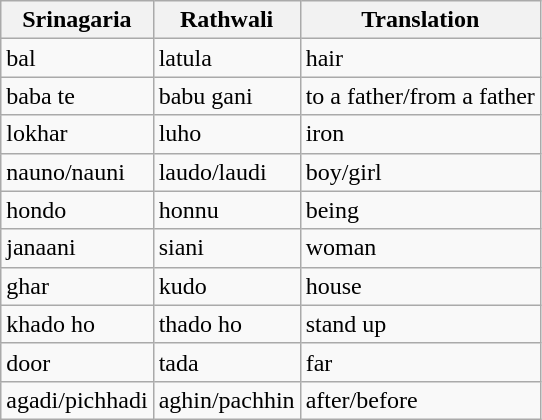<table class="wikitable">
<tr>
<th>Srinagaria</th>
<th>Rathwali</th>
<th>Translation</th>
</tr>
<tr>
<td>bal</td>
<td>latula</td>
<td>hair</td>
</tr>
<tr>
<td>baba te</td>
<td>babu gani</td>
<td>to a father/from a father</td>
</tr>
<tr>
<td>lokhar</td>
<td>luho</td>
<td>iron</td>
</tr>
<tr>
<td>nauno/nauni</td>
<td>laudo/laudi</td>
<td>boy/girl</td>
</tr>
<tr>
<td>hondo</td>
<td>honnu</td>
<td>being</td>
</tr>
<tr>
<td>janaani</td>
<td>siani</td>
<td>woman</td>
</tr>
<tr>
<td>ghar</td>
<td>kudo</td>
<td>house</td>
</tr>
<tr>
<td>khado ho</td>
<td>thado ho</td>
<td>stand up</td>
</tr>
<tr>
<td>door</td>
<td>tada</td>
<td>far</td>
</tr>
<tr>
<td>agadi/pichhadi</td>
<td>aghin/pachhin</td>
<td>after/before</td>
</tr>
</table>
